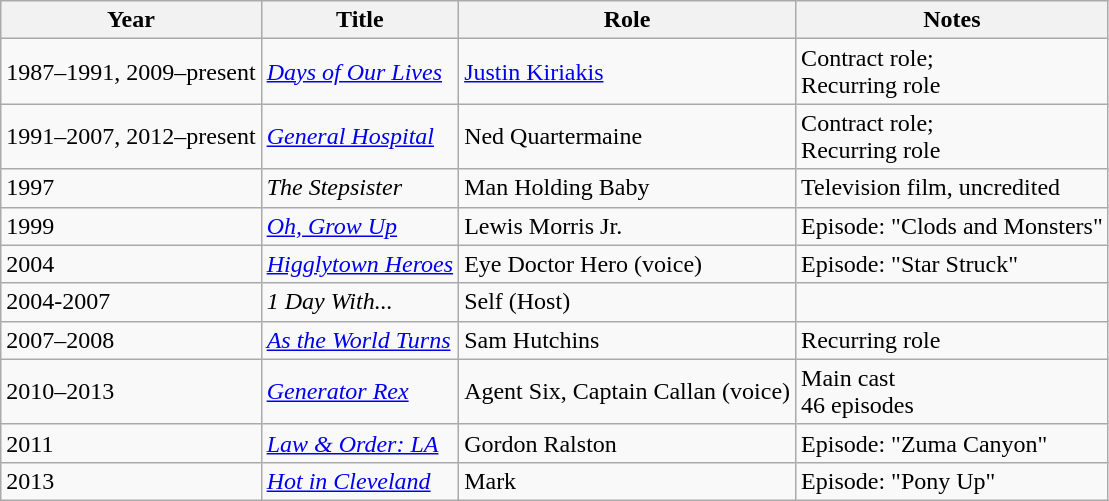<table class="wikitable sortable">
<tr>
<th>Year</th>
<th>Title</th>
<th>Role</th>
<th class="unsortable">Notes</th>
</tr>
<tr>
<td>1987–1991, 2009–present</td>
<td><em><a href='#'>Days of Our Lives</a></em></td>
<td><a href='#'>Justin Kiriakis</a></td>
<td>Contract role;<br>Recurring role</td>
</tr>
<tr>
<td>1991–2007, 2012–present</td>
<td><em><a href='#'>General Hospital</a></em></td>
<td>Ned Quartermaine</td>
<td>Contract role;<br>Recurring role</td>
</tr>
<tr>
<td>1997</td>
<td><em>The Stepsister</em></td>
<td>Man Holding Baby</td>
<td>Television film, uncredited</td>
</tr>
<tr>
<td>1999</td>
<td><em><a href='#'>Oh, Grow Up</a></em></td>
<td>Lewis Morris Jr.</td>
<td>Episode: "Clods and Monsters"</td>
</tr>
<tr>
<td>2004</td>
<td><em><a href='#'>Higglytown Heroes</a></em></td>
<td>Eye Doctor Hero (voice)</td>
<td>Episode: "Star Struck"</td>
</tr>
<tr>
<td>2004-2007</td>
<td><em>1 Day With...</em></td>
<td>Self (Host)</td>
<td></td>
</tr>
<tr>
<td>2007–2008</td>
<td><em><a href='#'>As the World Turns</a></em></td>
<td>Sam Hutchins</td>
<td>Recurring role</td>
</tr>
<tr>
<td>2010–2013</td>
<td><em><a href='#'>Generator Rex</a></em></td>
<td>Agent Six, Captain Callan (voice)</td>
<td>Main cast<br>46 episodes</td>
</tr>
<tr>
<td>2011</td>
<td><em><a href='#'>Law & Order: LA</a></em></td>
<td>Gordon Ralston</td>
<td>Episode: "Zuma Canyon"</td>
</tr>
<tr>
<td>2013</td>
<td><em><a href='#'>Hot in Cleveland</a></em></td>
<td>Mark</td>
<td>Episode: "Pony Up"</td>
</tr>
</table>
